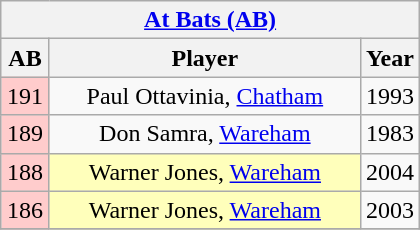<table class="wikitable" style="display: inline-table; margin-right: 20px; text-align:center">
<tr>
<th colspan="3"><a href='#'>At Bats (AB)</a></th>
</tr>
<tr>
<th scope="col" style="width: 25px;">AB</th>
<th scope="col" style="width: 200px;">Player</th>
<th scope="col" style="width: 25px;">Year</th>
</tr>
<tr>
<td bgcolor=#ffcccc>191</td>
<td>Paul Ottavinia, <a href='#'>Chatham</a></td>
<td>1993</td>
</tr>
<tr>
<td bgcolor=#ffcccc>189</td>
<td>Don Samra, <a href='#'>Wareham</a></td>
<td>1983</td>
</tr>
<tr>
<td bgcolor=#ffcccc>188</td>
<td !scope="row" style="background:#ffb;">Warner Jones, <a href='#'>Wareham</a></td>
<td>2004</td>
</tr>
<tr>
<td bgcolor=#ffcccc>186</td>
<td !scope="row" style="background:#ffb;">Warner Jones, <a href='#'>Wareham</a></td>
<td>2003</td>
</tr>
<tr>
</tr>
</table>
